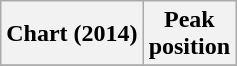<table class="wikitable sortable plainrowheaders">
<tr>
<th scope="col">Chart (2014)</th>
<th scope="col">Peak<br> position</th>
</tr>
<tr>
</tr>
</table>
